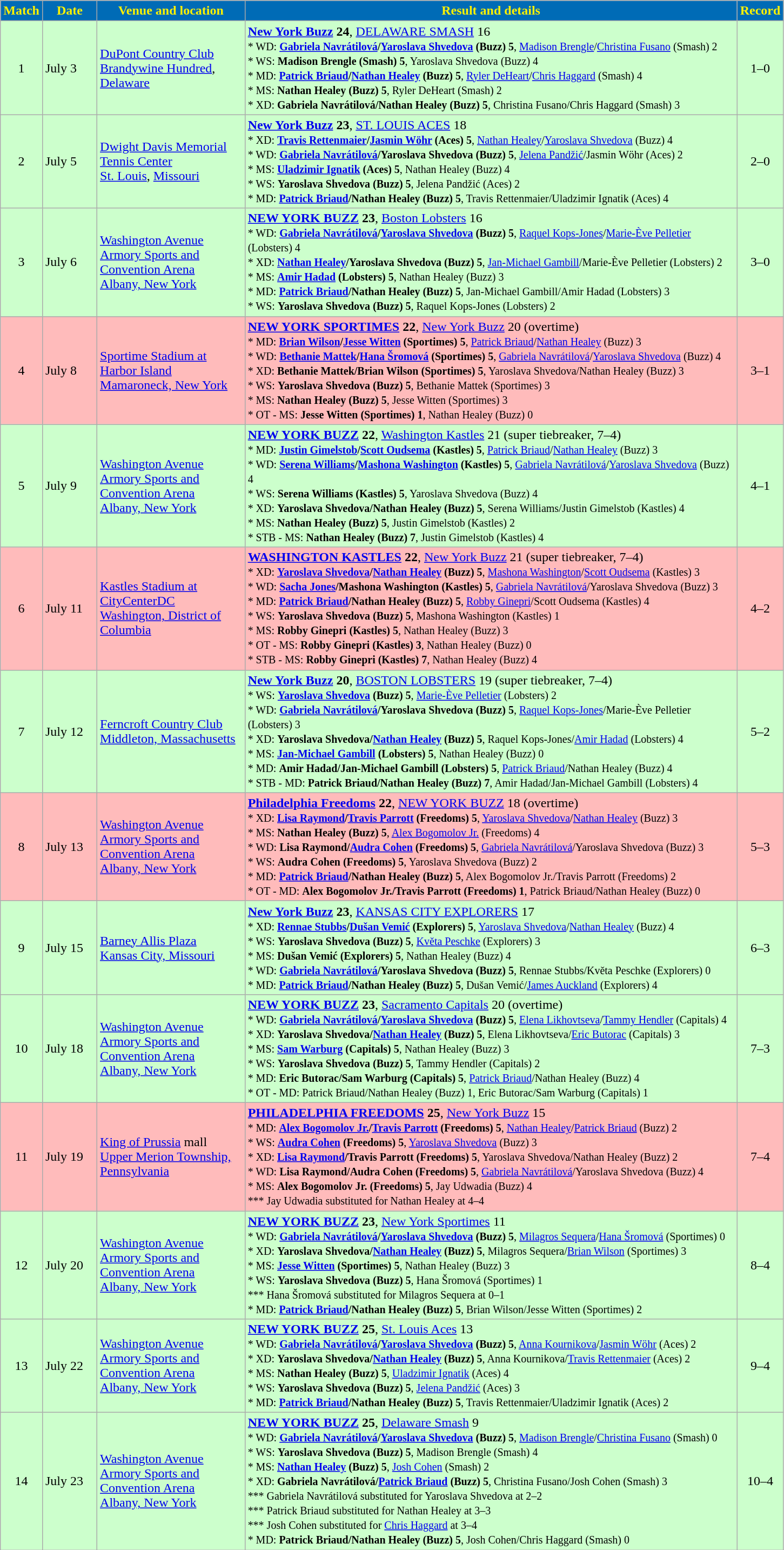<table class="wikitable" style="text-align:left">
<tr>
<th style="background:#006bb6; color:#fff200" width="25px">Match</th>
<th style="background:#006bb6; color:#fff200" width="60px">Date</th>
<th style="background:#006bb6; color:#fff200" width="175px">Venue and location</th>
<th style="background:#006bb6; color:#fff200" width="600px">Result and details</th>
<th style="background:#006bb6; color:#fff200" width="25px">Record</th>
</tr>
<tr bgcolor="ccffcc">
<td style="text-align:center">1</td>
<td>July 3</td>
<td><a href='#'>DuPont Country Club</a><br><a href='#'>Brandywine Hundred</a>, <a href='#'>Delaware</a></td>
<td><strong><a href='#'>New York Buzz</a> 24</strong>, <a href='#'>DELAWARE SMASH</a> 16<br><small>* WD: <strong><a href='#'>Gabriela Navrátilová</a>/<a href='#'>Yaroslava Shvedova</a> (Buzz) 5</strong>, <a href='#'>Madison Brengle</a>/<a href='#'>Christina Fusano</a> (Smash) 2<br>* WS: <strong>Madison Brengle (Smash) 5</strong>, Yaroslava Shvedova (Buzz) 4<br>* MD: <strong><a href='#'>Patrick Briaud</a>/<a href='#'>Nathan Healey</a> (Buzz) 5</strong>, <a href='#'>Ryler DeHeart</a>/<a href='#'>Chris Haggard</a> (Smash) 4<br>* MS: <strong>Nathan Healey (Buzz) 5</strong>, Ryler DeHeart (Smash) 2<br>* XD: <strong>Gabriela Navrátilová/Nathan Healey (Buzz) 5</strong>, Christina Fusano/Chris Haggard (Smash) 3</small></td>
<td style="text-align:center">1–0</td>
</tr>
<tr bgcolor="ccffcc">
<td style="text-align:center">2</td>
<td>July 5</td>
<td><a href='#'>Dwight Davis Memorial Tennis Center</a><br><a href='#'>St. Louis</a>, <a href='#'>Missouri</a></td>
<td><strong><a href='#'>New York Buzz</a> 23</strong>, <a href='#'>ST. LOUIS ACES</a> 18<br><small>* XD: <strong><a href='#'>Travis Rettenmaier</a>/<a href='#'>Jasmin Wöhr</a> (Aces) 5</strong>, <a href='#'>Nathan Healey</a>/<a href='#'>Yaroslava Shvedova</a> (Buzz) 4<br>* WD: <strong><a href='#'>Gabriela Navrátilová</a>/Yaroslava Shvedova (Buzz) 5</strong>, <a href='#'>Jelena Pandžić</a>/Jasmin Wöhr (Aces) 2<br>* MS: <strong><a href='#'>Uladzimir Ignatik</a> (Aces) 5</strong>, Nathan Healey (Buzz) 4<br>* WS: <strong>Yaroslava Shvedova (Buzz) 5</strong>, Jelena Pandžić (Aces) 2<br>* MD: <strong><a href='#'>Patrick Briaud</a>/Nathan Healey (Buzz) 5</strong>, Travis Rettenmaier/Uladzimir Ignatik (Aces) 4</small></td>
<td style="text-align:center">2–0</td>
</tr>
<tr bgcolor="ccffcc">
<td style="text-align:center">3</td>
<td>July 6</td>
<td><a href='#'>Washington Avenue Armory Sports and Convention Arena</a><br><a href='#'>Albany, New York</a></td>
<td><strong><a href='#'>NEW YORK BUZZ</a> 23</strong>, <a href='#'>Boston Lobsters</a> 16<br><small>* WD: <strong><a href='#'>Gabriela Navrátilová</a>/<a href='#'>Yaroslava Shvedova</a> (Buzz) 5</strong>, <a href='#'>Raquel Kops-Jones</a>/<a href='#'>Marie-Ève Pelletier</a> (Lobsters) 4<br>* XD: <strong><a href='#'>Nathan Healey</a>/Yaroslava Shvedova (Buzz) 5</strong>, <a href='#'>Jan-Michael Gambill</a>/Marie-Ève Pelletier (Lobsters) 2<br>* MS: <strong><a href='#'>Amir Hadad</a> (Lobsters) 5</strong>, Nathan Healey (Buzz) 3<br>* MD: <strong><a href='#'>Patrick Briaud</a>/Nathan Healey (Buzz) 5</strong>, Jan-Michael Gambill/Amir Hadad (Lobsters) 3<br>* WS: <strong>Yaroslava Shvedova (Buzz) 5</strong>, Raquel Kops-Jones (Lobsters) 2</small></td>
<td style="text-align:center">3–0</td>
</tr>
<tr bgcolor="ffbbbb">
<td style="text-align:center">4</td>
<td>July 8</td>
<td><a href='#'>Sportime Stadium at Harbor Island</a><br><a href='#'>Mamaroneck, New York</a></td>
<td><strong><a href='#'>NEW YORK SPORTIMES</a> 22</strong>, <a href='#'>New York Buzz</a> 20 (overtime)<br><small>* MD: <strong><a href='#'>Brian Wilson</a>/<a href='#'>Jesse Witten</a> (Sportimes) 5</strong>, <a href='#'>Patrick Briaud</a>/<a href='#'>Nathan Healey</a> (Buzz) 3<br>* WD: <strong><a href='#'>Bethanie Mattek</a>/<a href='#'>Hana Šromová</a> (Sportimes) 5</strong>, <a href='#'>Gabriela Navrátilová</a>/<a href='#'>Yaroslava Shvedova</a> (Buzz) 4<br>* XD: <strong>Bethanie Mattek/Brian Wilson (Sportimes) 5</strong>, Yaroslava Shvedova/Nathan Healey (Buzz) 3<br>* WS: <strong>Yaroslava Shvedova (Buzz) 5</strong>, Bethanie Mattek (Sportimes) 3<br>* MS: <strong>Nathan Healey (Buzz) 5</strong>, Jesse Witten (Sportimes) 3<br>* OT - MS: <strong>Jesse Witten (Sportimes) 1</strong>, Nathan Healey (Buzz) 0</small></td>
<td style="text-align:center">3–1</td>
</tr>
<tr bgcolor="ccffcc">
<td style="text-align:center">5</td>
<td>July 9</td>
<td><a href='#'>Washington Avenue Armory Sports and Convention Arena</a><br><a href='#'>Albany, New York</a></td>
<td><strong><a href='#'>NEW YORK BUZZ</a> 22</strong>, <a href='#'>Washington Kastles</a> 21 (super tiebreaker, 7–4)<br><small>* MD: <strong><a href='#'>Justin Gimelstob</a>/<a href='#'>Scott Oudsema</a> (Kastles) 5</strong>, <a href='#'>Patrick Briaud</a>/<a href='#'>Nathan Healey</a> (Buzz) 3<br>* WD: <strong><a href='#'>Serena Williams</a>/<a href='#'>Mashona Washington</a> (Kastles) 5</strong>, <a href='#'>Gabriela Navrátilová</a>/<a href='#'>Yaroslava Shvedova</a> (Buzz) 4<br>* WS: <strong>Serena Williams (Kastles) 5</strong>, Yaroslava Shvedova (Buzz) 4<br>* XD: <strong>Yaroslava Shvedova/Nathan Healey (Buzz) 5</strong>, Serena Williams/Justin Gimelstob (Kastles) 4<br>* MS: <strong>Nathan Healey (Buzz) 5</strong>, Justin Gimelstob (Kastles) 2<br>* STB - MS: <strong>Nathan Healey (Buzz) 7</strong>, Justin Gimelstob (Kastles) 4</small></td>
<td style="text-align:center">4–1</td>
</tr>
<tr bgcolor="ffbbbb">
<td style="text-align:center">6</td>
<td>July 11</td>
<td><a href='#'>Kastles Stadium at CityCenterDC</a><br><a href='#'>Washington, District of Columbia</a></td>
<td><strong><a href='#'>WASHINGTON KASTLES</a> 22</strong>, <a href='#'>New York Buzz</a> 21 (super tiebreaker, 7–4)<br><small>* XD: <strong><a href='#'>Yaroslava Shvedova</a>/<a href='#'>Nathan Healey</a> (Buzz) 5</strong>, <a href='#'>Mashona Washington</a>/<a href='#'>Scott Oudsema</a> (Kastles) 3<br>* WD: <strong><a href='#'>Sacha Jones</a>/Mashona Washington (Kastles) 5</strong>, <a href='#'>Gabriela Navrátilová</a>/Yaroslava Shvedova (Buzz) 3<br>* MD: <strong><a href='#'>Patrick Briaud</a>/Nathan Healey (Buzz) 5</strong>, <a href='#'>Robby Ginepri</a>/Scott Oudsema (Kastles) 4<br>* WS: <strong>Yaroslava Shvedova (Buzz) 5</strong>, Mashona Washington (Kastles) 1<br>* MS: <strong>Robby Ginepri (Kastles) 5</strong>, Nathan Healey (Buzz) 3<br>* OT - MS: <strong>Robby Ginepri (Kastles) 3</strong>, Nathan Healey (Buzz) 0<br>* STB - MS: <strong>Robby Ginepri (Kastles) 7</strong>, Nathan Healey (Buzz) 4</small></td>
<td style="text-align:center">4–2</td>
</tr>
<tr bgcolor="ccffcc">
<td style="text-align:center">7</td>
<td>July 12</td>
<td><a href='#'>Ferncroft Country Club</a><br><a href='#'>Middleton, Massachusetts</a></td>
<td><strong><a href='#'>New York Buzz</a> 20</strong>, <a href='#'>BOSTON LOBSTERS</a> 19 (super tiebreaker, 7–4)<br><small>* WS: <strong><a href='#'>Yaroslava Shvedova</a> (Buzz) 5</strong>, <a href='#'>Marie-Ève Pelletier</a> (Lobsters) 2<br>* WD: <strong><a href='#'>Gabriela Navrátilová</a>/Yaroslava Shvedova (Buzz) 5</strong>, <a href='#'>Raquel Kops-Jones</a>/Marie-Ève Pelletier (Lobsters) 3<br>* XD: <strong>Yaroslava Shvedova/<a href='#'>Nathan Healey</a> (Buzz) 5</strong>, Raquel Kops-Jones/<a href='#'>Amir Hadad</a> (Lobsters) 4<br>* MS: <strong><a href='#'>Jan-Michael Gambill</a> (Lobsters) 5</strong>, Nathan Healey (Buzz) 0<br>* MD: <strong>Amir Hadad/Jan-Michael Gambill (Lobsters) 5</strong>, <a href='#'>Patrick Briaud</a>/Nathan Healey (Buzz) 4<br>* STB - MD: <strong>Patrick Briaud/Nathan Healey (Buzz) 7</strong>, Amir Hadad/Jan-Michael Gambill (Lobsters) 4</small></td>
<td style="text-align:center">5–2</td>
</tr>
<tr bgcolor="ffbbbb">
<td style="text-align:center">8</td>
<td>July 13</td>
<td><a href='#'>Washington Avenue Armory Sports and Convention Arena</a><br><a href='#'>Albany, New York</a></td>
<td><strong><a href='#'>Philadelphia Freedoms</a> 22</strong>, <a href='#'>NEW YORK BUZZ</a> 18 (overtime)<br><small>* XD: <strong><a href='#'>Lisa Raymond</a>/<a href='#'>Travis Parrott</a> (Freedoms) 5</strong>, <a href='#'>Yaroslava Shvedova</a>/<a href='#'>Nathan Healey</a> (Buzz) 3<br>* MS: <strong>Nathan Healey (Buzz) 5</strong>, <a href='#'>Alex Bogomolov Jr.</a> (Freedoms) 4<br>* WD: <strong>Lisa Raymond/<a href='#'>Audra Cohen</a> (Freedoms) 5</strong>, <a href='#'>Gabriela Navrátilová</a>/Yaroslava Shvedova (Buzz) 3<br>* WS: <strong>Audra Cohen (Freedoms) 5</strong>, Yaroslava Shvedova (Buzz) 2<br>* MD: <strong><a href='#'>Patrick Briaud</a>/Nathan Healey (Buzz) 5</strong>, Alex Bogomolov Jr./Travis Parrott (Freedoms) 2<br>* OT - MD: <strong>Alex Bogomolov Jr./Travis Parrott (Freedoms) 1</strong>, Patrick Briaud/Nathan Healey (Buzz) 0</small></td>
<td style="text-align:center">5–3</td>
</tr>
<tr bgcolor="ccffcc">
<td style="text-align:center">9</td>
<td>July 15</td>
<td><a href='#'>Barney Allis Plaza</a><br><a href='#'>Kansas City, Missouri</a></td>
<td><strong><a href='#'>New York Buzz</a> 23</strong>, <a href='#'>KANSAS CITY EXPLORERS</a> 17<br><small>* XD: <strong><a href='#'>Rennae Stubbs</a>/<a href='#'>Dušan Vemić</a> (Explorers) 5</strong>, <a href='#'>Yaroslava Shvedova</a>/<a href='#'>Nathan Healey</a> (Buzz) 4<br>* WS: <strong>Yaroslava Shvedova (Buzz) 5</strong>, <a href='#'>Květa Peschke</a> (Explorers) 3<br>* MS: <strong>Dušan Vemić (Explorers) 5</strong>, Nathan Healey (Buzz) 4<br>* WD: <strong><a href='#'>Gabriela Navrátilová</a>/Yaroslava Shvedova (Buzz) 5</strong>, Rennae Stubbs/Květa Peschke (Explorers) 0<br>* MD: <strong><a href='#'>Patrick Briaud</a>/Nathan Healey (Buzz) 5</strong>, Dušan Vemić/<a href='#'>James Auckland</a> (Explorers) 4</small></td>
<td style="text-align:center">6–3</td>
</tr>
<tr bgcolor="ccffcc">
<td style="text-align:center">10</td>
<td>July 18</td>
<td><a href='#'>Washington Avenue Armory Sports and Convention Arena</a><br><a href='#'>Albany, New York</a></td>
<td><strong><a href='#'>NEW YORK BUZZ</a> 23</strong>, <a href='#'>Sacramento Capitals</a> 20 (overtime)<br><small>* WD: <strong><a href='#'>Gabriela Navrátilová</a>/<a href='#'>Yaroslava Shvedova</a> (Buzz) 5</strong>, <a href='#'>Elena Likhovtseva</a>/<a href='#'>Tammy Hendler</a> (Capitals) 4<br>* XD: <strong>Yaroslava Shvedova/<a href='#'>Nathan Healey</a> (Buzz) 5</strong>, Elena Likhovtseva/<a href='#'>Eric Butorac</a> (Capitals) 3<br>* MS: <strong><a href='#'>Sam Warburg</a> (Capitals) 5</strong>, Nathan Healey (Buzz) 3<br>* WS: <strong>Yaroslava Shvedova (Buzz) 5</strong>, Tammy Hendler (Capitals) 2<br>* MD: <strong>Eric Butorac/Sam Warburg (Capitals) 5</strong>, <a href='#'>Patrick Briaud</a>/Nathan Healey (Buzz) 4<br>* OT - MD: Patrick Briaud/Nathan Healey (Buzz) 1, Eric Butorac/Sam Warburg (Capitals) 1</small></td>
<td style="text-align:center">7–3</td>
</tr>
<tr bgcolor="ffbbbb">
<td style="text-align:center">11</td>
<td>July 19</td>
<td><a href='#'>King of Prussia</a> mall<br><a href='#'>Upper Merion Township, Pennsylvania</a></td>
<td><strong><a href='#'>PHILADELPHIA FREEDOMS</a> 25</strong>, <a href='#'>New York Buzz</a> 15<br><small>* MD: <strong><a href='#'>Alex Bogomolov Jr.</a>/<a href='#'>Travis Parrott</a> (Freedoms) 5</strong>, <a href='#'>Nathan Healey</a>/<a href='#'>Patrick Briaud</a> (Buzz) 2<br>* WS: <strong><a href='#'>Audra Cohen</a> (Freedoms) 5</strong>, <a href='#'>Yaroslava Shvedova</a> (Buzz) 3<br>* XD: <strong><a href='#'>Lisa Raymond</a>/Travis Parrott (Freedoms) 5</strong>, Yaroslava Shvedova/Nathan Healey (Buzz) 2<br>* WD: <strong>Lisa Raymond/Audra Cohen (Freedoms) 5</strong>, <a href='#'>Gabriela Navrátilová</a>/Yaroslava Shvedova (Buzz) 4<br>* MS: <strong>Alex Bogomolov Jr. (Freedoms) 5</strong>, Jay Udwadia (Buzz) 4<br>*** Jay Udwadia substituted for Nathan Healey at 4–4</small></td>
<td style="text-align:center">7–4</td>
</tr>
<tr bgcolor="ccffcc">
<td style="text-align:center">12</td>
<td>July 20</td>
<td><a href='#'>Washington Avenue Armory Sports and Convention Arena</a><br><a href='#'>Albany, New York</a></td>
<td><strong><a href='#'>NEW YORK BUZZ</a> 23</strong>, <a href='#'>New York Sportimes</a> 11<br><small>* WD: <strong><a href='#'>Gabriela Navrátilová</a>/<a href='#'>Yaroslava Shvedova</a> (Buzz) 5</strong>, <a href='#'>Milagros Sequera</a>/<a href='#'>Hana Šromová</a> (Sportimes) 0<br>* XD: <strong>Yaroslava Shvedova/<a href='#'>Nathan Healey</a> (Buzz) 5</strong>, Milagros Sequera/<a href='#'>Brian Wilson</a> (Sportimes) 3<br>* MS: <strong><a href='#'>Jesse Witten</a> (Sportimes) 5</strong>, Nathan Healey (Buzz) 3<br>* WS: <strong>Yaroslava Shvedova (Buzz) 5</strong>, Hana Šromová (Sportimes) 1<br>*** Hana Šromová substituted for Milagros Sequera at 0–1<br>* MD: <strong><a href='#'>Patrick Briaud</a>/Nathan Healey (Buzz) 5</strong>, Brian Wilson/Jesse Witten (Sportimes) 2</small></td>
<td style="text-align:center">8–4</td>
</tr>
<tr bgcolor="ccffcc">
<td style="text-align:center">13</td>
<td>July 22</td>
<td><a href='#'>Washington Avenue Armory Sports and Convention Arena</a><br><a href='#'>Albany, New York</a></td>
<td><strong><a href='#'>NEW YORK BUZZ</a> 25</strong>, <a href='#'>St. Louis Aces</a> 13<br><small>* WD: <strong><a href='#'>Gabriela Navrátilová</a>/<a href='#'>Yaroslava Shvedova</a> (Buzz) 5</strong>, <a href='#'>Anna Kournikova</a>/<a href='#'>Jasmin Wöhr</a> (Aces) 2<br>* XD: <strong>Yaroslava Shvedova/<a href='#'>Nathan Healey</a> (Buzz) 5</strong>, Anna Kournikova/<a href='#'>Travis Rettenmaier</a> (Aces) 2<br>* MS: <strong>Nathan Healey (Buzz) 5</strong>, <a href='#'>Uladzimir Ignatik</a> (Aces) 4<br>* WS: <strong>Yaroslava Shvedova (Buzz) 5</strong>, <a href='#'>Jelena Pandžić</a> (Aces) 3<br>* MD: <strong><a href='#'>Patrick Briaud</a>/Nathan Healey (Buzz) 5</strong>, Travis Rettenmaier/Uladzimir Ignatik (Aces) 2</small></td>
<td style="text-align:center">9–4</td>
</tr>
<tr bgcolor="ccffcc">
<td style="text-align:center">14</td>
<td>July 23</td>
<td><a href='#'>Washington Avenue Armory Sports and Convention Arena</a><br><a href='#'>Albany, New York</a></td>
<td><strong><a href='#'>NEW YORK BUZZ</a> 25</strong>, <a href='#'>Delaware Smash</a> 9<br><small>* WD: <strong><a href='#'>Gabriela Navrátilová</a>/<a href='#'>Yaroslava Shvedova</a> (Buzz) 5</strong>, <a href='#'>Madison Brengle</a>/<a href='#'>Christina Fusano</a> (Smash) 0<br>* WS: <strong>Yaroslava Shvedova (Buzz) 5</strong>, Madison Brengle (Smash) 4<br>* MS: <strong><a href='#'>Nathan Healey</a> (Buzz) 5</strong>, <a href='#'>Josh Cohen</a> (Smash) 2<br>* XD: <strong>Gabriela Navrátilová/<a href='#'>Patrick Briaud</a> (Buzz) 5</strong>, Christina Fusano/Josh Cohen (Smash) 3<br>*** Gabriela Navrátilová substituted for Yaroslava Shvedova at 2–2<br>*** Patrick Briaud substituted for Nathan Healey at 3–3<br>*** Josh Cohen substituted for <a href='#'>Chris Haggard</a> at 3–4<br>* MD: <strong>Patrick Briaud/Nathan Healey (Buzz) 5</strong>, Josh Cohen/Chris Haggard (Smash) 0</small></td>
<td style="text-align:center">10–4</td>
</tr>
</table>
